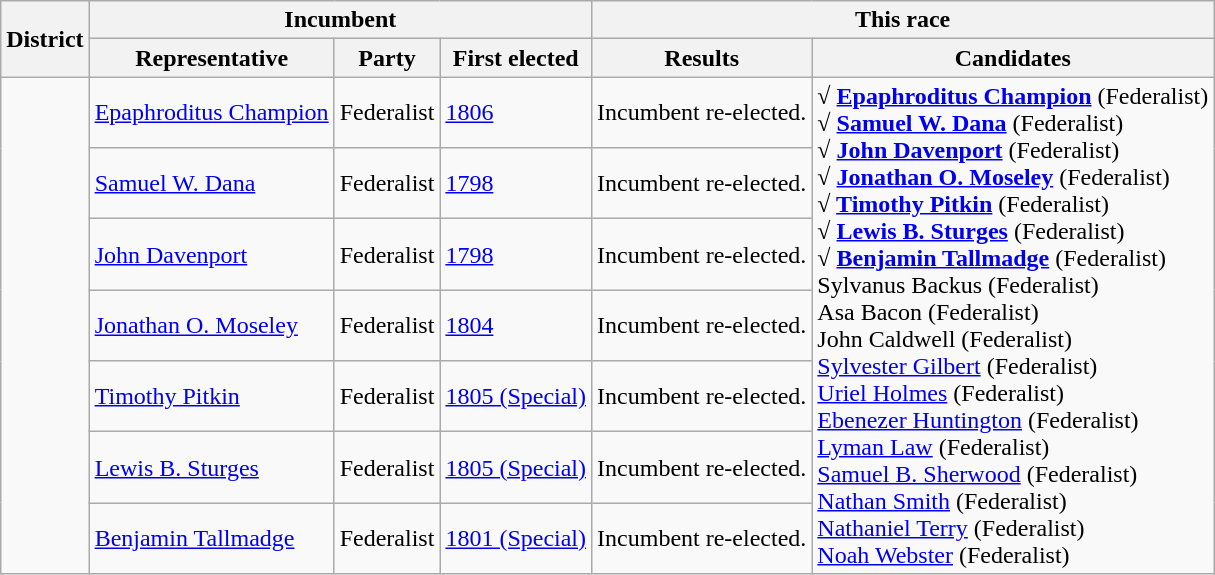<table class=wikitable>
<tr>
<th rowspan=2>District</th>
<th colspan=3>Incumbent</th>
<th colspan=2>This race</th>
</tr>
<tr>
<th>Representative</th>
<th>Party</th>
<th>First elected</th>
<th>Results</th>
<th>Candidates</th>
</tr>
<tr>
<td rowspan=7><br></td>
<td><a href='#'>Epaphroditus Champion</a></td>
<td>Federalist</td>
<td><a href='#'>1806</a></td>
<td>Incumbent re-elected.</td>
<td rowspan=7 nowrap><strong>√ <a href='#'>Epaphroditus Champion</a></strong> (Federalist)<br><strong>√ <a href='#'>Samuel W. Dana</a></strong> (Federalist)<br><strong>√ <a href='#'>John Davenport</a></strong> (Federalist)<br><strong>√ <a href='#'>Jonathan O. Moseley</a></strong> (Federalist)<br><strong>√ <a href='#'>Timothy Pitkin</a></strong> (Federalist)<br><strong>√ <a href='#'>Lewis B. Sturges</a></strong> (Federalist)<br><strong>√ <a href='#'>Benjamin Tallmadge</a></strong> (Federalist)<br>Sylvanus Backus (Federalist)<br>Asa Bacon (Federalist)<br>John Caldwell (Federalist)<br><a href='#'>Sylvester Gilbert</a> (Federalist)<br><a href='#'>Uriel Holmes</a> (Federalist)<br><a href='#'>Ebenezer Huntington</a> (Federalist)<br><a href='#'>Lyman Law</a> (Federalist)<br><a href='#'>Samuel B. Sherwood</a> (Federalist)<br><a href='#'>Nathan Smith</a> (Federalist)<br><a href='#'>Nathaniel Terry</a> (Federalist)<br><a href='#'>Noah Webster</a> (Federalist)</td>
</tr>
<tr>
<td><a href='#'>Samuel W. Dana</a></td>
<td>Federalist</td>
<td><a href='#'>1798</a></td>
<td>Incumbent re-elected.</td>
</tr>
<tr>
<td><a href='#'>John Davenport</a></td>
<td>Federalist</td>
<td><a href='#'>1798</a></td>
<td>Incumbent re-elected.</td>
</tr>
<tr>
<td><a href='#'>Jonathan O. Moseley</a></td>
<td>Federalist</td>
<td><a href='#'>1804</a></td>
<td>Incumbent re-elected.</td>
</tr>
<tr>
<td><a href='#'>Timothy Pitkin</a></td>
<td>Federalist</td>
<td><a href='#'>1805 (Special)</a></td>
<td>Incumbent re-elected.</td>
</tr>
<tr>
<td><a href='#'>Lewis B. Sturges</a></td>
<td>Federalist</td>
<td><a href='#'>1805 (Special)</a></td>
<td>Incumbent re-elected.</td>
</tr>
<tr>
<td><a href='#'>Benjamin Tallmadge</a></td>
<td>Federalist</td>
<td><a href='#'>1801 (Special)</a></td>
<td>Incumbent re-elected.</td>
</tr>
</table>
